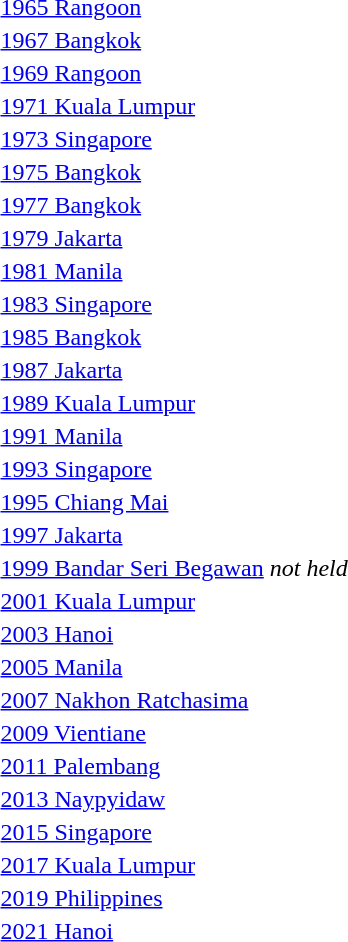<table>
<tr>
<td><a href='#'>1965 Rangoon</a></td>
<td></td>
<td></td>
<td></td>
</tr>
<tr>
<td><a href='#'>1967 Bangkok</a></td>
<td></td>
<td></td>
<td></td>
</tr>
<tr>
<td><a href='#'>1969 Rangoon</a></td>
<td></td>
<td></td>
<td></td>
</tr>
<tr>
<td><a href='#'>1971 Kuala Lumpur</a></td>
<td></td>
<td></td>
<td></td>
</tr>
<tr>
<td><a href='#'>1973 Singapore</a></td>
<td></td>
<td></td>
<td></td>
</tr>
<tr>
<td><a href='#'>1975 Bangkok</a></td>
<td></td>
<td></td>
<td></td>
</tr>
<tr>
<td><a href='#'>1977 Bangkok</a></td>
<td></td>
<td></td>
<td></td>
</tr>
<tr>
<td><a href='#'>1979 Jakarta</a></td>
<td></td>
<td></td>
<td></td>
</tr>
<tr>
<td><a href='#'>1981 Manila</a></td>
<td></td>
<td></td>
<td></td>
</tr>
<tr>
<td><a href='#'>1983 Singapore</a></td>
<td></td>
<td></td>
<td></td>
</tr>
<tr>
<td><a href='#'>1985 Bangkok</a></td>
<td></td>
<td></td>
<td></td>
</tr>
<tr>
<td><a href='#'>1987 Jakarta</a></td>
<td></td>
<td></td>
<td></td>
</tr>
<tr>
<td><a href='#'>1989 Kuala Lumpur</a></td>
<td></td>
<td></td>
<td></td>
</tr>
<tr>
<td><a href='#'>1991 Manila</a></td>
<td></td>
<td></td>
<td></td>
</tr>
<tr>
<td><a href='#'>1993 Singapore</a></td>
<td></td>
<td></td>
<td></td>
</tr>
<tr>
<td><a href='#'>1995 Chiang Mai</a></td>
<td></td>
<td></td>
<td></td>
</tr>
<tr>
<td><a href='#'>1997 Jakarta</a></td>
<td></td>
<td></td>
<td></td>
</tr>
<tr>
<td><a href='#'>1999 Bandar Seri Begawan</a></td>
<td colspan=3><em>not held</em></td>
</tr>
<tr>
<td><a href='#'>2001 Kuala Lumpur</a></td>
<td></td>
<td></td>
<td></td>
</tr>
<tr>
<td><a href='#'>2003 Hanoi</a></td>
<td></td>
<td></td>
<td></td>
</tr>
<tr>
<td><a href='#'>2005 Manila</a></td>
<td></td>
<td></td>
<td></td>
</tr>
<tr>
<td><a href='#'>2007 Nakhon Ratchasima</a></td>
<td></td>
<td></td>
<td></td>
</tr>
<tr>
<td><a href='#'>2009 Vientiane</a></td>
<td></td>
<td></td>
<td></td>
</tr>
<tr>
<td><a href='#'>2011 Palembang</a></td>
<td></td>
<td></td>
<td></td>
</tr>
<tr>
<td><a href='#'>2013 Naypyidaw</a></td>
<td></td>
<td></td>
<td></td>
</tr>
<tr>
<td><a href='#'>2015 Singapore</a></td>
<td></td>
<td></td>
<td></td>
</tr>
<tr>
<td><a href='#'>2017 Kuala Lumpur</a></td>
<td></td>
<td></td>
<td></td>
</tr>
<tr>
<td><a href='#'>2019 Philippines</a></td>
<td></td>
<td></td>
<td></td>
</tr>
<tr>
<td><a href='#'>2021 Hanoi</a></td>
<td></td>
<td></td>
<td></td>
</tr>
<tr>
</tr>
</table>
